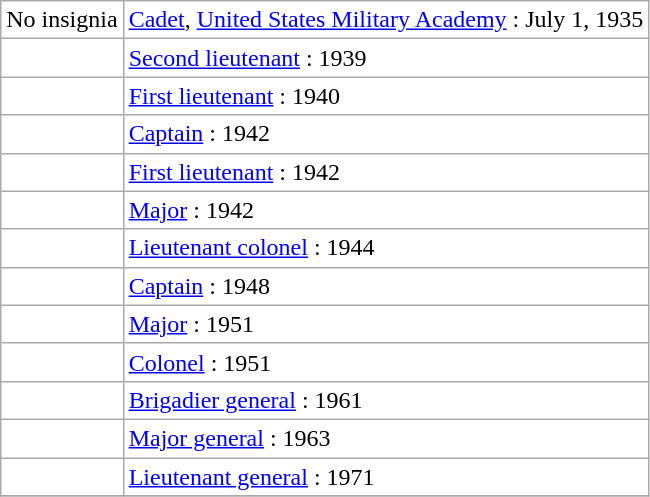<table class="wikitable" style="background:white">
<tr>
<td align="center">No insignia</td>
<td><a href='#'>Cadet</a>, <a href='#'>United States Military Academy</a> : July 1, 1935</td>
</tr>
<tr>
<td align="center"></td>
<td><a href='#'>Second lieutenant</a> : 1939</td>
</tr>
<tr>
<td align="center"></td>
<td><a href='#'>First lieutenant</a> : 1940</td>
</tr>
<tr>
<td align="center"></td>
<td><a href='#'>Captain</a> : 1942</td>
</tr>
<tr>
<td align="center"></td>
<td><a href='#'>First lieutenant</a>  : 1942</td>
</tr>
<tr>
<td align="center"></td>
<td><a href='#'>Major</a> : 1942</td>
</tr>
<tr>
<td align="center"></td>
<td><a href='#'>Lieutenant colonel</a> : 1944</td>
</tr>
<tr>
<td align="center"></td>
<td><a href='#'>Captain</a> : 1948</td>
</tr>
<tr>
<td align="center"></td>
<td><a href='#'>Major</a> : 1951</td>
</tr>
<tr>
<td align="center"></td>
<td><a href='#'>Colonel</a> : 1951</td>
</tr>
<tr>
<td align="center"></td>
<td><a href='#'>Brigadier general</a> : 1961</td>
</tr>
<tr>
<td align="center"></td>
<td><a href='#'>Major general</a> : 1963</td>
</tr>
<tr>
<td align="center"></td>
<td><a href='#'>Lieutenant general</a> : 1971</td>
</tr>
<tr>
</tr>
</table>
